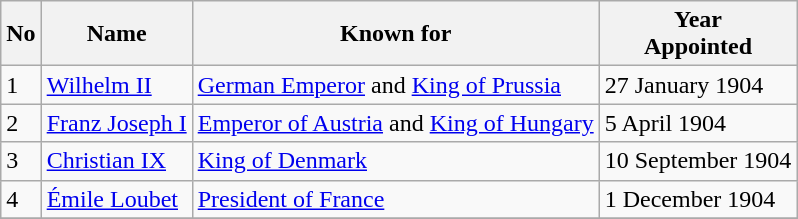<table class="wikitable sortable">
<tr>
<th>No</th>
<th>Name</th>
<th>Known for</th>
<th>Year<br>Appointed</th>
</tr>
<tr>
<td>1</td>
<td> <a href='#'>Wilhelm II</a></td>
<td><a href='#'>German Emperor</a> and <a href='#'>King of Prussia</a></td>
<td>27 January 1904</td>
</tr>
<tr>
<td>2</td>
<td> <a href='#'>Franz Joseph I</a></td>
<td><a href='#'>Emperor of Austria</a> and <a href='#'>King of Hungary</a></td>
<td>5 April 1904</td>
</tr>
<tr>
<td>3</td>
<td> <a href='#'>Christian IX</a></td>
<td><a href='#'>King of Denmark</a></td>
<td>10 September 1904</td>
</tr>
<tr>
<td>4</td>
<td> <a href='#'>Émile Loubet</a></td>
<td><a href='#'>President of France</a></td>
<td>1 December 1904</td>
</tr>
<tr>
</tr>
</table>
